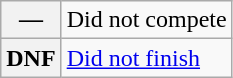<table class="wikitable">
<tr>
<th scope="row">—</th>
<td>Did not compete</td>
</tr>
<tr>
<th scope="row">DNF</th>
<td><a href='#'>Did not finish</a></td>
</tr>
</table>
